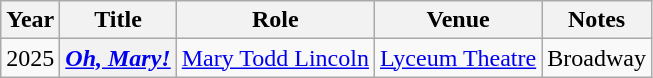<table class="wikitable plainrowheaders sortable">
<tr>
<th scope="col">Year</th>
<th scope="col">Title</th>
<th scope="col">Role</th>
<th scope="col">Venue</th>
<th class="unsortable">Notes</th>
</tr>
<tr>
<td>2025</td>
<th scope="row"><em><a href='#'>Oh, Mary!</a></em></th>
<td><a href='#'>Mary Todd Lincoln</a> </td>
<td><a href='#'>Lyceum Theatre</a></td>
<td>Broadway</td>
</tr>
</table>
